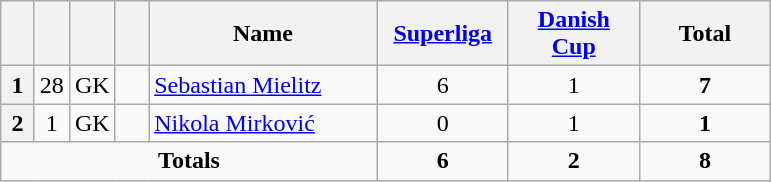<table class="wikitable" style="text-align:center">
<tr>
<th width=15></th>
<th width=15></th>
<th width=15></th>
<th width=15></th>
<th width=145>Name</th>
<th width=80><a href='#'>Superliga</a></th>
<th width=80><a href='#'>Danish Cup</a></th>
<th width=80>Total</th>
</tr>
<tr>
<th rowspan=1>1</th>
<td>28</td>
<td>GK</td>
<td></td>
<td align=left><a href='#'>Sebastian Mielitz</a></td>
<td>6</td>
<td>1</td>
<td><strong>7</strong></td>
</tr>
<tr>
<th rowspan=1>2</th>
<td>1</td>
<td>GK</td>
<td></td>
<td align=left><a href='#'>Nikola Mirković</a></td>
<td>0</td>
<td>1</td>
<td><strong>1</strong></td>
</tr>
<tr>
<td colspan=5><strong>Totals</strong></td>
<td><strong>6</strong></td>
<td><strong>2</strong></td>
<td><strong>8</strong></td>
</tr>
</table>
